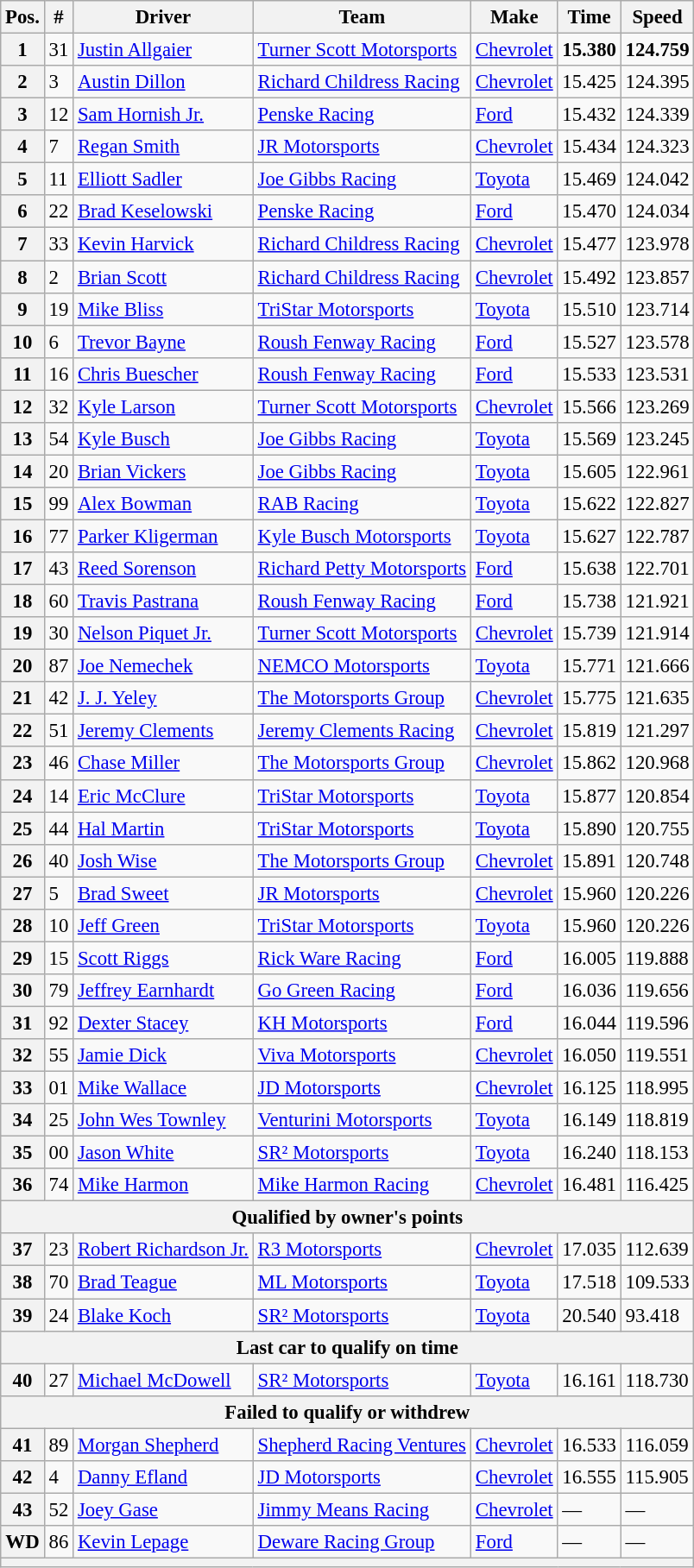<table class="wikitable" style="font-size:95%">
<tr>
<th>Pos.</th>
<th>#</th>
<th>Driver</th>
<th>Team</th>
<th>Make</th>
<th>Time</th>
<th>Speed</th>
</tr>
<tr>
<th>1</th>
<td>31</td>
<td><a href='#'>Justin Allgaier</a></td>
<td><a href='#'>Turner Scott Motorsports</a></td>
<td><a href='#'>Chevrolet</a></td>
<td><strong>15.380</strong></td>
<td><strong>124.759</strong></td>
</tr>
<tr>
<th>2</th>
<td>3</td>
<td><a href='#'>Austin Dillon</a></td>
<td><a href='#'>Richard Childress Racing</a></td>
<td><a href='#'>Chevrolet</a></td>
<td>15.425</td>
<td>124.395</td>
</tr>
<tr>
<th>3</th>
<td>12</td>
<td><a href='#'>Sam Hornish Jr.</a></td>
<td><a href='#'>Penske Racing</a></td>
<td><a href='#'>Ford</a></td>
<td>15.432</td>
<td>124.339</td>
</tr>
<tr>
<th>4</th>
<td>7</td>
<td><a href='#'>Regan Smith</a></td>
<td><a href='#'>JR Motorsports</a></td>
<td><a href='#'>Chevrolet</a></td>
<td>15.434</td>
<td>124.323</td>
</tr>
<tr>
<th>5</th>
<td>11</td>
<td><a href='#'>Elliott Sadler</a></td>
<td><a href='#'>Joe Gibbs Racing</a></td>
<td><a href='#'>Toyota</a></td>
<td>15.469</td>
<td>124.042</td>
</tr>
<tr>
<th>6</th>
<td>22</td>
<td><a href='#'>Brad Keselowski</a></td>
<td><a href='#'>Penske Racing</a></td>
<td><a href='#'>Ford</a></td>
<td>15.470</td>
<td>124.034</td>
</tr>
<tr>
<th>7</th>
<td>33</td>
<td><a href='#'>Kevin Harvick</a></td>
<td><a href='#'>Richard Childress Racing</a></td>
<td><a href='#'>Chevrolet</a></td>
<td>15.477</td>
<td>123.978</td>
</tr>
<tr>
<th>8</th>
<td>2</td>
<td><a href='#'>Brian Scott</a></td>
<td><a href='#'>Richard Childress Racing</a></td>
<td><a href='#'>Chevrolet</a></td>
<td>15.492</td>
<td>123.857</td>
</tr>
<tr>
<th>9</th>
<td>19</td>
<td><a href='#'>Mike Bliss</a></td>
<td><a href='#'>TriStar Motorsports</a></td>
<td><a href='#'>Toyota</a></td>
<td>15.510</td>
<td>123.714</td>
</tr>
<tr>
<th>10</th>
<td>6</td>
<td><a href='#'>Trevor Bayne</a></td>
<td><a href='#'>Roush Fenway Racing</a></td>
<td><a href='#'>Ford</a></td>
<td>15.527</td>
<td>123.578</td>
</tr>
<tr>
<th>11</th>
<td>16</td>
<td><a href='#'>Chris Buescher</a></td>
<td><a href='#'>Roush Fenway Racing</a></td>
<td><a href='#'>Ford</a></td>
<td>15.533</td>
<td>123.531</td>
</tr>
<tr>
<th>12</th>
<td>32</td>
<td><a href='#'>Kyle Larson</a></td>
<td><a href='#'>Turner Scott Motorsports</a></td>
<td><a href='#'>Chevrolet</a></td>
<td>15.566</td>
<td>123.269</td>
</tr>
<tr>
<th>13</th>
<td>54</td>
<td><a href='#'>Kyle Busch</a></td>
<td><a href='#'>Joe Gibbs Racing</a></td>
<td><a href='#'>Toyota</a></td>
<td>15.569</td>
<td>123.245</td>
</tr>
<tr>
<th>14</th>
<td>20</td>
<td><a href='#'>Brian Vickers</a></td>
<td><a href='#'>Joe Gibbs Racing</a></td>
<td><a href='#'>Toyota</a></td>
<td>15.605</td>
<td>122.961</td>
</tr>
<tr>
<th>15</th>
<td>99</td>
<td><a href='#'>Alex Bowman</a></td>
<td><a href='#'>RAB Racing</a></td>
<td><a href='#'>Toyota</a></td>
<td>15.622</td>
<td>122.827</td>
</tr>
<tr>
<th>16</th>
<td>77</td>
<td><a href='#'>Parker Kligerman</a></td>
<td><a href='#'>Kyle Busch Motorsports</a></td>
<td><a href='#'>Toyota</a></td>
<td>15.627</td>
<td>122.787</td>
</tr>
<tr>
<th>17</th>
<td>43</td>
<td><a href='#'>Reed Sorenson</a></td>
<td><a href='#'>Richard Petty Motorsports</a></td>
<td><a href='#'>Ford</a></td>
<td>15.638</td>
<td>122.701</td>
</tr>
<tr>
<th>18</th>
<td>60</td>
<td><a href='#'>Travis Pastrana</a></td>
<td><a href='#'>Roush Fenway Racing</a></td>
<td><a href='#'>Ford</a></td>
<td>15.738</td>
<td>121.921</td>
</tr>
<tr>
<th>19</th>
<td>30</td>
<td><a href='#'>Nelson Piquet Jr.</a></td>
<td><a href='#'>Turner Scott Motorsports</a></td>
<td><a href='#'>Chevrolet</a></td>
<td>15.739</td>
<td>121.914</td>
</tr>
<tr>
<th>20</th>
<td>87</td>
<td><a href='#'>Joe Nemechek</a></td>
<td><a href='#'>NEMCO Motorsports</a></td>
<td><a href='#'>Toyota</a></td>
<td>15.771</td>
<td>121.666</td>
</tr>
<tr>
<th>21</th>
<td>42</td>
<td><a href='#'>J. J. Yeley</a></td>
<td><a href='#'>The Motorsports Group</a></td>
<td><a href='#'>Chevrolet</a></td>
<td>15.775</td>
<td>121.635</td>
</tr>
<tr>
<th>22</th>
<td>51</td>
<td><a href='#'>Jeremy Clements</a></td>
<td><a href='#'>Jeremy Clements Racing</a></td>
<td><a href='#'>Chevrolet</a></td>
<td>15.819</td>
<td>121.297</td>
</tr>
<tr>
<th>23</th>
<td>46</td>
<td><a href='#'>Chase Miller</a></td>
<td><a href='#'>The Motorsports Group</a></td>
<td><a href='#'>Chevrolet</a></td>
<td>15.862</td>
<td>120.968</td>
</tr>
<tr>
<th>24</th>
<td>14</td>
<td><a href='#'>Eric McClure</a></td>
<td><a href='#'>TriStar Motorsports</a></td>
<td><a href='#'>Toyota</a></td>
<td>15.877</td>
<td>120.854</td>
</tr>
<tr>
<th>25</th>
<td>44</td>
<td><a href='#'>Hal Martin</a></td>
<td><a href='#'>TriStar Motorsports</a></td>
<td><a href='#'>Toyota</a></td>
<td>15.890</td>
<td>120.755</td>
</tr>
<tr>
<th>26</th>
<td>40</td>
<td><a href='#'>Josh Wise</a></td>
<td><a href='#'>The Motorsports Group</a></td>
<td><a href='#'>Chevrolet</a></td>
<td>15.891</td>
<td>120.748</td>
</tr>
<tr>
<th>27</th>
<td>5</td>
<td><a href='#'>Brad Sweet</a></td>
<td><a href='#'>JR Motorsports</a></td>
<td><a href='#'>Chevrolet</a></td>
<td>15.960</td>
<td>120.226</td>
</tr>
<tr>
<th>28</th>
<td>10</td>
<td><a href='#'>Jeff Green</a></td>
<td><a href='#'>TriStar Motorsports</a></td>
<td><a href='#'>Toyota</a></td>
<td>15.960</td>
<td>120.226</td>
</tr>
<tr>
<th>29</th>
<td>15</td>
<td><a href='#'>Scott Riggs</a></td>
<td><a href='#'>Rick Ware Racing</a></td>
<td><a href='#'>Ford</a></td>
<td>16.005</td>
<td>119.888</td>
</tr>
<tr>
<th>30</th>
<td>79</td>
<td><a href='#'>Jeffrey Earnhardt</a></td>
<td><a href='#'>Go Green Racing</a></td>
<td><a href='#'>Ford</a></td>
<td>16.036</td>
<td>119.656</td>
</tr>
<tr>
<th>31</th>
<td>92</td>
<td><a href='#'>Dexter Stacey</a></td>
<td><a href='#'>KH Motorsports</a></td>
<td><a href='#'>Ford</a></td>
<td>16.044</td>
<td>119.596</td>
</tr>
<tr>
<th>32</th>
<td>55</td>
<td><a href='#'>Jamie Dick</a></td>
<td><a href='#'>Viva Motorsports</a></td>
<td><a href='#'>Chevrolet</a></td>
<td>16.050</td>
<td>119.551</td>
</tr>
<tr>
<th>33</th>
<td>01</td>
<td><a href='#'>Mike Wallace</a></td>
<td><a href='#'>JD Motorsports</a></td>
<td><a href='#'>Chevrolet</a></td>
<td>16.125</td>
<td>118.995</td>
</tr>
<tr>
<th>34</th>
<td>25</td>
<td><a href='#'>John Wes Townley</a></td>
<td><a href='#'>Venturini Motorsports</a></td>
<td><a href='#'>Toyota</a></td>
<td>16.149</td>
<td>118.819</td>
</tr>
<tr>
<th>35</th>
<td>00</td>
<td><a href='#'>Jason White</a></td>
<td><a href='#'>SR² Motorsports</a></td>
<td><a href='#'>Toyota</a></td>
<td>16.240</td>
<td>118.153</td>
</tr>
<tr>
<th>36</th>
<td>74</td>
<td><a href='#'>Mike Harmon</a></td>
<td><a href='#'>Mike Harmon Racing</a></td>
<td><a href='#'>Chevrolet</a></td>
<td>16.481</td>
<td>116.425</td>
</tr>
<tr>
<th colspan="7">Qualified by owner's points</th>
</tr>
<tr>
<th>37</th>
<td>23</td>
<td><a href='#'>Robert Richardson Jr.</a></td>
<td><a href='#'>R3 Motorsports</a></td>
<td><a href='#'>Chevrolet</a></td>
<td>17.035</td>
<td>112.639</td>
</tr>
<tr>
<th>38</th>
<td>70</td>
<td><a href='#'>Brad Teague</a></td>
<td><a href='#'>ML Motorsports</a></td>
<td><a href='#'>Toyota</a></td>
<td>17.518</td>
<td>109.533</td>
</tr>
<tr>
<th>39</th>
<td>24</td>
<td><a href='#'>Blake Koch</a></td>
<td><a href='#'>SR² Motorsports</a></td>
<td><a href='#'>Toyota</a></td>
<td>20.540</td>
<td>93.418</td>
</tr>
<tr>
<th colspan="7">Last car to qualify on time</th>
</tr>
<tr>
<th>40</th>
<td>27</td>
<td><a href='#'>Michael McDowell</a></td>
<td><a href='#'>SR² Motorsports</a></td>
<td><a href='#'>Toyota</a></td>
<td>16.161</td>
<td>118.730</td>
</tr>
<tr>
<th colspan="7">Failed to qualify or withdrew</th>
</tr>
<tr>
<th>41</th>
<td>89</td>
<td><a href='#'>Morgan Shepherd</a></td>
<td><a href='#'>Shepherd Racing Ventures</a></td>
<td><a href='#'>Chevrolet</a></td>
<td>16.533</td>
<td>116.059</td>
</tr>
<tr>
<th>42</th>
<td>4</td>
<td><a href='#'>Danny Efland</a></td>
<td><a href='#'>JD Motorsports</a></td>
<td><a href='#'>Chevrolet</a></td>
<td>16.555</td>
<td>115.905</td>
</tr>
<tr>
<th>43</th>
<td>52</td>
<td><a href='#'>Joey Gase</a></td>
<td><a href='#'>Jimmy Means Racing</a></td>
<td><a href='#'>Chevrolet</a></td>
<td>—</td>
<td>—</td>
</tr>
<tr>
<th>WD</th>
<td>86</td>
<td><a href='#'>Kevin Lepage</a></td>
<td><a href='#'>Deware Racing Group</a></td>
<td><a href='#'>Ford</a></td>
<td>—</td>
<td>—</td>
</tr>
<tr>
<th colspan="7"></th>
</tr>
</table>
